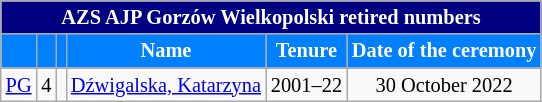<table class="wikitable" style="text-align:center; font-size:85%;">
<tr>
<th colspan="6" style="color: white; background: navy;">AZS AJP Gorzów Wielkopolski retired numbers</th>
</tr>
<tr>
<th style="color: white; background: #0080FF;"></th>
<th style="color: white; background: #0080FF;"></th>
<th style="color: white; background: #0080FF;"></th>
<th style="color: white; background: #0080FF;">Name</th>
<th style="color: white; background: #0080FF;">Tenure</th>
<th style="color: white; background: #0080FF;">Date of the ceremony</th>
</tr>
<tr>
<td><a href='#'>PG</a></td>
<td>4</td>
<td></td>
<td><a href='#'>Dźwigalska, Katarzyna</a></td>
<td>2001–22</td>
<td>30 October 2022</td>
</tr>
</table>
